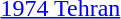<table>
<tr>
<td><a href='#'>1974 Tehran</a></td>
<td></td>
<td></td>
<td></td>
</tr>
</table>
